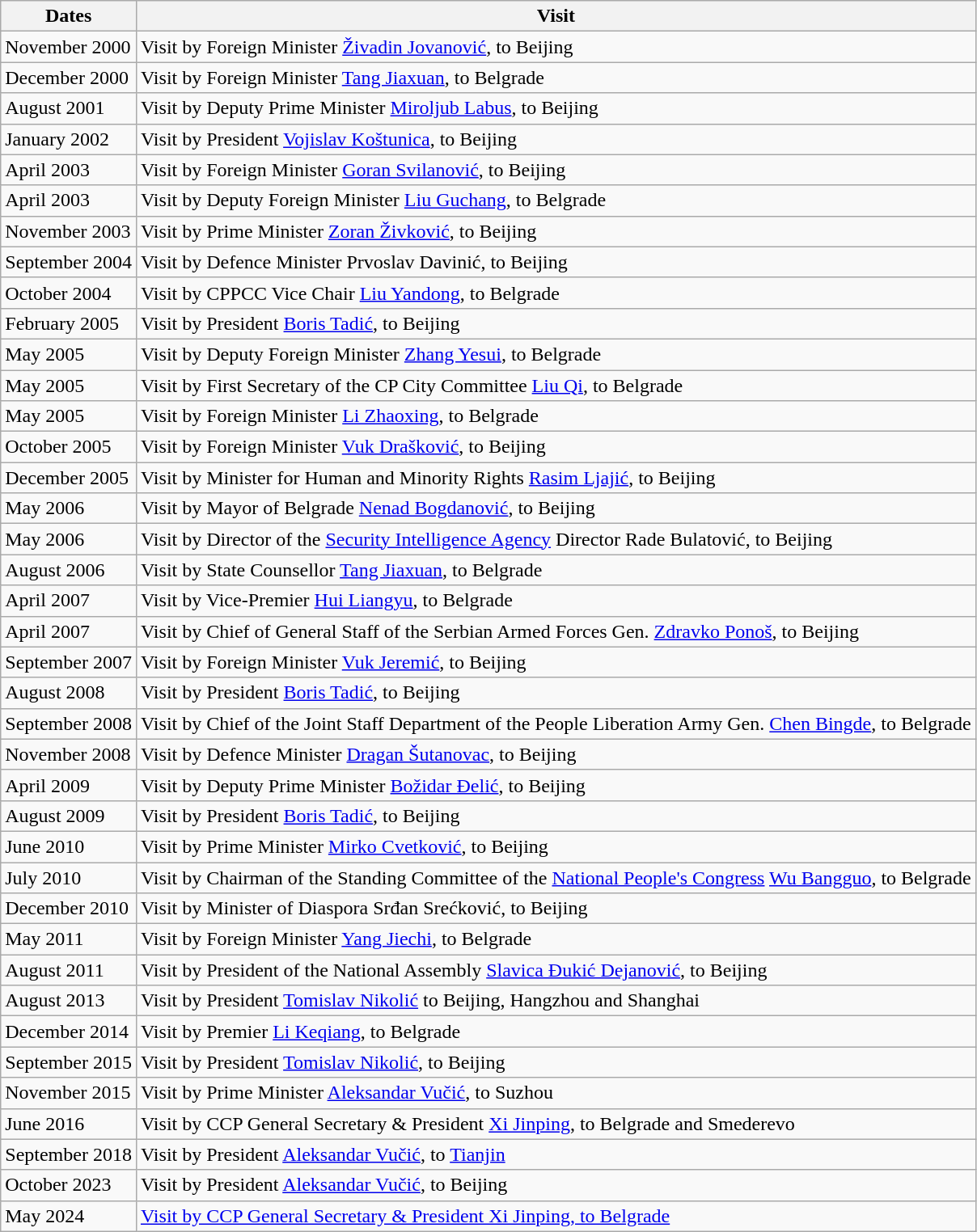<table class=wikitable>
<tr>
<th>Dates</th>
<th>Visit</th>
</tr>
<tr>
<td>November 2000</td>
<td>Visit by Foreign Minister <a href='#'>Živadin Jovanović</a>, to Beijing</td>
</tr>
<tr>
<td>December 2000</td>
<td>Visit by Foreign Minister <a href='#'>Tang Jiaxuan</a>, to Belgrade</td>
</tr>
<tr>
<td>August 2001</td>
<td>Visit by Deputy Prime Minister <a href='#'>Miroljub Labus</a>, to Beijing</td>
</tr>
<tr>
<td>January 2002</td>
<td>Visit by President <a href='#'>Vojislav Koštunica</a>, to Beijing</td>
</tr>
<tr>
<td>April 2003</td>
<td>Visit by Foreign Minister <a href='#'>Goran Svilanović</a>, to Beijing</td>
</tr>
<tr>
<td>April 2003</td>
<td>Visit by Deputy Foreign Minister <a href='#'>Liu Guchang</a>, to Belgrade</td>
</tr>
<tr>
<td>November 2003</td>
<td>Visit by Prime Minister <a href='#'>Zoran Živković</a>, to Beijing</td>
</tr>
<tr>
<td>September 2004</td>
<td>Visit by Defence Minister Prvoslav Davinić, to Beijing</td>
</tr>
<tr>
<td>October 2004</td>
<td>Visit by CPPCC Vice Chair <a href='#'>Liu Yandong</a>, to Belgrade</td>
</tr>
<tr>
<td>February 2005</td>
<td>Visit by President <a href='#'>Boris Tadić</a>, to Beijing</td>
</tr>
<tr>
<td>May 2005</td>
<td>Visit by Deputy Foreign Minister <a href='#'>Zhang Yesui</a>, to Belgrade</td>
</tr>
<tr>
<td>May 2005</td>
<td>Visit by First Secretary of the CP City Committee <a href='#'>Liu Qi</a>, to Belgrade</td>
</tr>
<tr>
<td>May 2005</td>
<td>Visit by Foreign Minister <a href='#'>Li Zhaoxing</a>, to Belgrade</td>
</tr>
<tr>
<td>October 2005</td>
<td>Visit by Foreign Minister <a href='#'>Vuk Drašković</a>, to Beijing</td>
</tr>
<tr>
<td>December 2005</td>
<td>Visit by Minister for Human and Minority Rights <a href='#'>Rasim Ljajić</a>, to Beijing</td>
</tr>
<tr>
<td>May 2006</td>
<td>Visit by Mayor of Belgrade <a href='#'>Nenad Bogdanović</a>, to Beijing</td>
</tr>
<tr>
<td>May 2006</td>
<td>Visit by Director of the <a href='#'>Security Intelligence Agency</a> Director Rade Bulatović, to Beijing</td>
</tr>
<tr>
<td>August 2006</td>
<td>Visit by State Counsellor <a href='#'>Tang Jiaxuan</a>, to Belgrade</td>
</tr>
<tr>
<td>April 2007</td>
<td>Visit by Vice-Premier <a href='#'>Hui Liangyu</a>, to Belgrade</td>
</tr>
<tr>
<td>April 2007</td>
<td>Visit by Chief of General Staff of the Serbian Armed Forces Gen. <a href='#'>Zdravko Ponoš</a>, to Beijing</td>
</tr>
<tr>
<td>September 2007</td>
<td>Visit by Foreign Minister <a href='#'>Vuk Jeremić</a>, to Beijing</td>
</tr>
<tr>
<td>August 2008</td>
<td>Visit by President <a href='#'>Boris Tadić</a>, to Beijing</td>
</tr>
<tr>
<td>September 2008</td>
<td>Visit by Chief of the Joint Staff Department of the People Liberation Army Gen. <a href='#'>Chen Bingde</a>, to Belgrade</td>
</tr>
<tr>
<td>November 2008</td>
<td>Visit by Defence Minister <a href='#'>Dragan Šutanovac</a>, to Beijing</td>
</tr>
<tr>
<td>April 2009</td>
<td>Visit by Deputy Prime Minister <a href='#'>Božidar Đelić</a>, to Beijing</td>
</tr>
<tr>
<td>August 2009</td>
<td>Visit by President <a href='#'>Boris Tadić</a>, to Beijing</td>
</tr>
<tr>
<td>June 2010</td>
<td>Visit by Prime Minister <a href='#'>Mirko Cvetković</a>, to Beijing</td>
</tr>
<tr>
<td>July 2010</td>
<td>Visit by Chairman of the Standing Committee of the <a href='#'>National People's Congress</a> <a href='#'>Wu Bangguo</a>, to Belgrade</td>
</tr>
<tr>
<td>December 2010</td>
<td>Visit by Minister of Diaspora Srđan Srećković, to Beijing</td>
</tr>
<tr>
<td>May 2011</td>
<td>Visit by Foreign Minister <a href='#'>Yang Jiechi</a>, to Belgrade</td>
</tr>
<tr>
<td>August 2011</td>
<td>Visit by President of the National Assembly <a href='#'>Slavica Đukić Dejanović</a>, to Beijing</td>
</tr>
<tr>
<td>August 2013</td>
<td>Visit by President <a href='#'>Tomislav Nikolić</a> to Beijing, Hangzhou and Shanghai</td>
</tr>
<tr>
<td>December 2014</td>
<td>Visit by Premier <a href='#'>Li Keqiang</a>, to Belgrade</td>
</tr>
<tr>
<td>September 2015</td>
<td>Visit by President <a href='#'>Tomislav Nikolić</a>, to Beijing</td>
</tr>
<tr>
<td>November 2015</td>
<td>Visit by Prime Minister <a href='#'>Aleksandar Vučić</a>, to Suzhou</td>
</tr>
<tr>
<td>June 2016</td>
<td>Visit by CCP General Secretary & President <a href='#'>Xi Jinping</a>, to Belgrade and Smederevo</td>
</tr>
<tr>
<td>September 2018</td>
<td>Visit by President <a href='#'>Aleksandar Vučić</a>, to <a href='#'>Tianjin</a></td>
</tr>
<tr>
<td>October 2023</td>
<td>Visit by President <a href='#'>Aleksandar Vučić</a>, to Beijing</td>
</tr>
<tr>
<td>May 2024</td>
<td><a href='#'>Visit by CCP General Secretary & President Xi Jinping, to Belgrade</a></td>
</tr>
</table>
